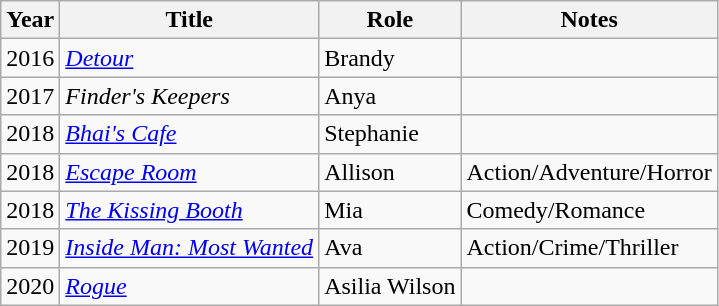<table class="wikitable">
<tr>
<th>Year</th>
<th>Title</th>
<th>Role</th>
<th>Notes</th>
</tr>
<tr>
<td>2016</td>
<td><em><a href='#'>Detour</a></em></td>
<td>Brandy</td>
<td></td>
</tr>
<tr>
<td>2017</td>
<td><em>Finder's Keepers</em></td>
<td>Anya</td>
<td></td>
</tr>
<tr>
<td>2018</td>
<td><em><a href='#'>Bhai's Cafe</a></em></td>
<td>Stephanie</td>
<td></td>
</tr>
<tr>
<td>2018</td>
<td><em><a href='#'>Escape Room</a></em></td>
<td>Allison</td>
<td>Action/Adventure/Horror</td>
</tr>
<tr>
<td>2018</td>
<td><em><a href='#'>The Kissing Booth</a></em></td>
<td>Mia</td>
<td>Comedy/Romance</td>
</tr>
<tr>
<td>2019</td>
<td><em><a href='#'>Inside Man: Most Wanted</a></em></td>
<td>Ava</td>
<td>Action/Crime/Thriller</td>
</tr>
<tr>
<td>2020</td>
<td><em><a href='#'>Rogue</a></em></td>
<td>Asilia Wilson</td>
<td></td>
</tr>
</table>
